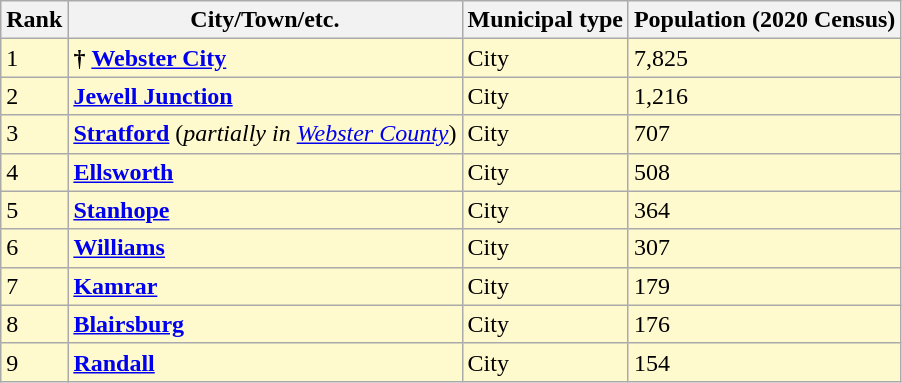<table class="wikitable sortable">
<tr>
<th>Rank</th>
<th>City/Town/etc.</th>
<th>Municipal type</th>
<th>Population (2020 Census)</th>
</tr>
<tr style="background-color:#FFFACD;">
<td>1</td>
<td><strong>†</strong> <strong><a href='#'>Webster City</a></strong></td>
<td>City</td>
<td>7,825</td>
</tr>
<tr style="background-color:#FFFACD;">
<td>2</td>
<td><strong><a href='#'>Jewell Junction</a></strong></td>
<td>City</td>
<td>1,216</td>
</tr>
<tr style="background-color:#FFFACD;">
<td>3</td>
<td><strong><a href='#'>Stratford</a></strong> (<em>partially in <a href='#'>Webster County</a></em>)</td>
<td>City</td>
<td>707</td>
</tr>
<tr style="background-color:#FFFACD;">
<td>4</td>
<td><strong><a href='#'>Ellsworth</a></strong></td>
<td>City</td>
<td>508</td>
</tr>
<tr style="background-color:#FFFACD;">
<td>5</td>
<td><strong><a href='#'>Stanhope</a></strong></td>
<td>City</td>
<td>364</td>
</tr>
<tr style="background-color:#FFFACD;">
<td>6</td>
<td><strong><a href='#'>Williams</a></strong></td>
<td>City</td>
<td>307</td>
</tr>
<tr style="background-color:#FFFACD;">
<td>7</td>
<td><strong><a href='#'>Kamrar</a></strong></td>
<td>City</td>
<td>179</td>
</tr>
<tr style="background-color:#FFFACD;">
<td>8</td>
<td><strong><a href='#'>Blairsburg</a></strong></td>
<td>City</td>
<td>176</td>
</tr>
<tr style="background-color:#FFFACD;">
<td>9</td>
<td><strong><a href='#'>Randall</a></strong></td>
<td>City</td>
<td>154</td>
</tr>
</table>
